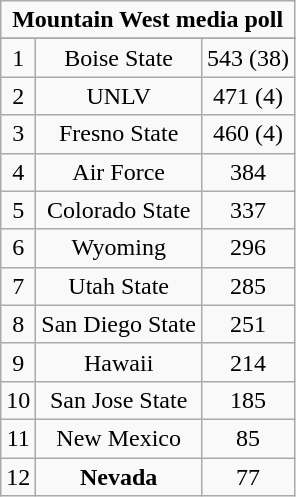<table class="wikitable" style="display: inline-table;">
<tr>
<td align="center" Colspan="3"><strong>Mountain West media poll</strong></td>
</tr>
<tr align="center">
</tr>
<tr align="center">
<td>1</td>
<td>Boise State</td>
<td>543 (38)</td>
</tr>
<tr align="center">
<td>2</td>
<td>UNLV</td>
<td>471 (4)</td>
</tr>
<tr align="center">
<td>3</td>
<td>Fresno State</td>
<td>460 (4)</td>
</tr>
<tr align="center">
<td>4</td>
<td>Air Force</td>
<td>384</td>
</tr>
<tr align="center">
<td>5</td>
<td>Colorado State</td>
<td>337</td>
</tr>
<tr align="center">
<td>6</td>
<td>Wyoming</td>
<td>296</td>
</tr>
<tr align="center">
<td>7</td>
<td>Utah State</td>
<td>285</td>
</tr>
<tr align="center">
<td>8</td>
<td>San Diego State</td>
<td>251</td>
</tr>
<tr align="center">
<td>9</td>
<td>Hawaii</td>
<td>214</td>
</tr>
<tr align="center">
<td>10</td>
<td>San Jose State</td>
<td>185</td>
</tr>
<tr align="center">
<td>11</td>
<td>New Mexico</td>
<td>85</td>
</tr>
<tr align="center">
<td>12</td>
<td><strong>Nevada</strong></td>
<td>77</td>
</tr>
</table>
